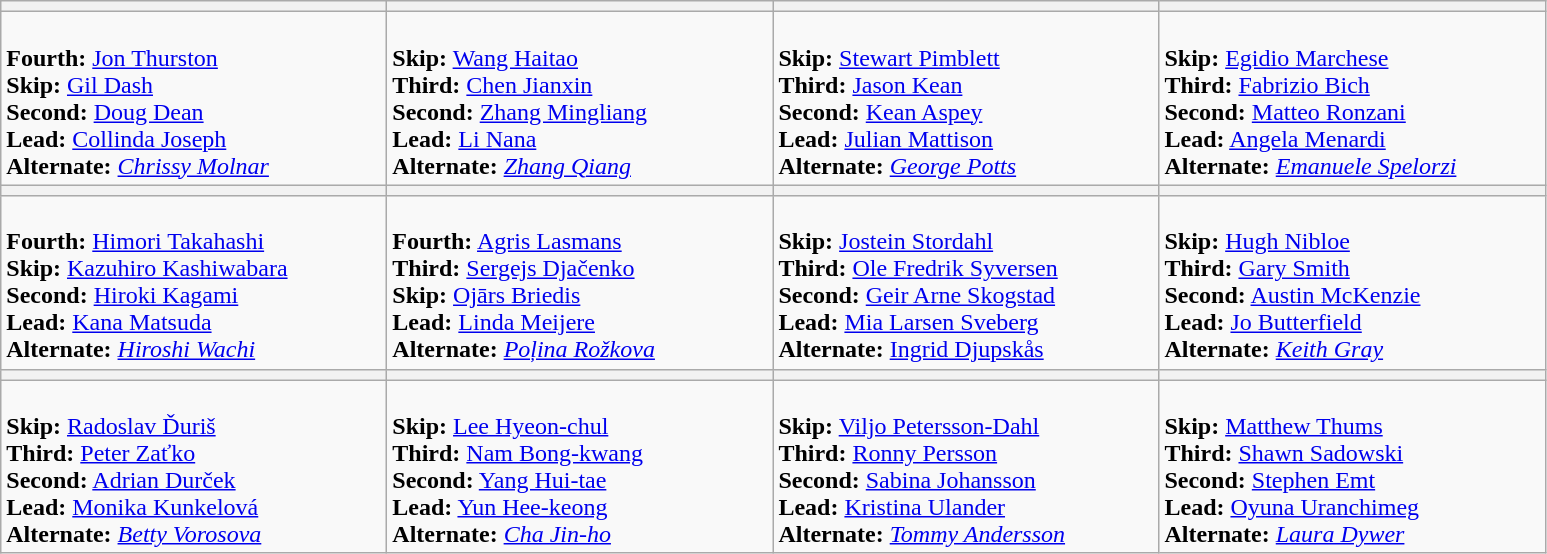<table class="wikitable">
<tr>
<th width=250></th>
<th width=250></th>
<th width=250></th>
<th width=250></th>
</tr>
<tr>
<td><br><strong>Fourth:</strong> <a href='#'>Jon Thurston</a><br>
<strong>Skip:</strong> <a href='#'>Gil Dash</a><br>
<strong>Second:</strong> <a href='#'>Doug Dean</a><br>
<strong>Lead:</strong> <a href='#'>Collinda Joseph</a><br>
<strong>Alternate:</strong> <em><a href='#'>Chrissy Molnar</a></em></td>
<td><br><strong>Skip:</strong> <a href='#'>Wang Haitao</a><br>
<strong>Third:</strong> <a href='#'>Chen Jianxin</a><br>
<strong>Second:</strong> <a href='#'>Zhang Mingliang</a><br>
<strong>Lead:</strong> <a href='#'>Li Nana</a><br>
<strong>Alternate:</strong> <em><a href='#'>Zhang Qiang</a></em></td>
<td><br><strong>Skip:</strong> <a href='#'>Stewart Pimblett</a><br>
<strong>Third:</strong> <a href='#'>Jason Kean</a><br>
<strong>Second:</strong> <a href='#'>Kean Aspey</a><br>
<strong>Lead:</strong> <a href='#'>Julian Mattison</a><br>
<strong>Alternate:</strong> <em><a href='#'>George Potts</a></em></td>
<td><br><strong>Skip:</strong> <a href='#'>Egidio Marchese</a><br>
<strong>Third:</strong> <a href='#'>Fabrizio Bich</a><br>
<strong>Second:</strong> <a href='#'>Matteo Ronzani</a><br>
<strong>Lead:</strong> <a href='#'>Angela Menardi</a><br>
<strong>Alternate:</strong> <em><a href='#'>Emanuele Spelorzi</a></em></td>
</tr>
<tr>
<th width=250></th>
<th width=250></th>
<th width=250></th>
<th width=250></th>
</tr>
<tr>
<td><br><strong>Fourth:</strong> <a href='#'>Himori Takahashi</a><br>
<strong>Skip:</strong> <a href='#'>Kazuhiro Kashiwabara</a><br>
<strong>Second:</strong> <a href='#'>Hiroki Kagami</a><br>
<strong>Lead:</strong> <a href='#'>Kana Matsuda</a><br>
<strong>Alternate:</strong> <em><a href='#'>Hiroshi Wachi</a></em></td>
<td><br><strong>Fourth:</strong> <a href='#'>Agris Lasmans</a><br>
<strong>Third:</strong> <a href='#'>Sergejs Djačenko</a><br>
<strong>Skip:</strong> <a href='#'>Ojārs Briedis</a><br>
<strong>Lead:</strong> <a href='#'>Linda Meijere</a><br>
<strong>Alternate:</strong> <em><a href='#'>Poļina Rožkova</a></em></td>
<td><br><strong>Skip:</strong> <a href='#'>Jostein Stordahl</a><br>
<strong>Third:</strong> <a href='#'>Ole Fredrik Syversen</a><br>
<strong>Second:</strong> <a href='#'>Geir Arne Skogstad</a><br>
<strong>Lead:</strong> <a href='#'>Mia Larsen Sveberg</a><br>
<strong>Alternate:</strong> <a href='#'>Ingrid Djupskås</a></td>
<td><br><strong>Skip:</strong> <a href='#'>Hugh Nibloe</a><br>
<strong>Third:</strong> <a href='#'>Gary Smith</a><br>
<strong>Second:</strong> <a href='#'>Austin McKenzie</a><br>
<strong>Lead:</strong> <a href='#'>Jo Butterfield</a><br>
<strong>Alternate:</strong> <em><a href='#'>Keith Gray</a></em></td>
</tr>
<tr>
<th width=250></th>
<th width=250></th>
<th width=250></th>
<th width=250></th>
</tr>
<tr>
<td><br><strong>Skip:</strong> <a href='#'>Radoslav Ďuriš</a><br>
<strong>Third:</strong> <a href='#'>Peter Zaťko</a><br>
<strong>Second:</strong> <a href='#'>Adrian Durček</a><br>
<strong>Lead:</strong> <a href='#'>Monika Kunkelová</a><br>
<strong>Alternate:</strong> <em><a href='#'>Betty Vorosova</a></em></td>
<td><br><strong>Skip:</strong> <a href='#'>Lee Hyeon-chul</a><br>
<strong>Third:</strong> <a href='#'>Nam Bong-kwang</a><br>
<strong>Second:</strong> <a href='#'>Yang Hui-tae</a><br>
<strong>Lead:</strong> <a href='#'>Yun Hee-keong</a><br>
<strong>Alternate:</strong> <em><a href='#'>Cha Jin-ho</a></em></td>
<td><br><strong>Skip:</strong> <a href='#'>Viljo Petersson-Dahl</a><br>
<strong>Third:</strong> <a href='#'>Ronny Persson</a><br>
<strong>Second:</strong> <a href='#'>Sabina Johansson</a><br>
<strong>Lead:</strong> <a href='#'>Kristina Ulander</a><br>
<strong>Alternate:</strong> <em><a href='#'>Tommy Andersson</a></em></td>
<td><br><strong>Skip:</strong> <a href='#'>Matthew Thums</a><br>
<strong>Third:</strong> <a href='#'>Shawn Sadowski</a><br>
<strong>Second:</strong> <a href='#'>Stephen Emt</a><br>
<strong>Lead:</strong> <a href='#'>Oyuna Uranchimeg</a><br>
<strong>Alternate:</strong> <em><a href='#'>Laura Dywer</a></em></td>
</tr>
</table>
